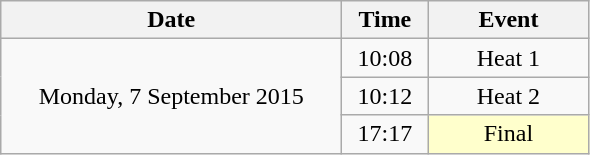<table class = "wikitable" style="text-align:center;">
<tr>
<th width=220>Date</th>
<th width=50>Time</th>
<th width=100>Event</th>
</tr>
<tr>
<td rowspan=3>Monday, 7 September 2015</td>
<td>10:08</td>
<td>Heat 1</td>
</tr>
<tr>
<td>10:12</td>
<td>Heat 2</td>
</tr>
<tr>
<td>17:17</td>
<td bgcolor=ffffcc>Final</td>
</tr>
</table>
